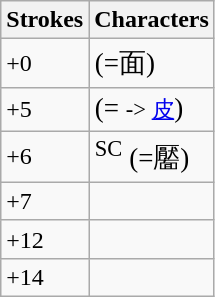<table class="wikitable">
<tr>
<th>Strokes</th>
<th>Characters</th>
</tr>
<tr>
<td>+0</td>
<td style="font-size: large;">  (=面)</td>
</tr>
<tr>
<td>+5</td>
<td style="font-size: large;"> (= <small>-> <a href='#'>皮</a></small>)</td>
</tr>
<tr>
<td>+6</td>
<td style="font-size: large;"><sup>SC</sup> (=靨)</td>
</tr>
<tr>
<td>+7</td>
<td style="font-size: large;"></td>
</tr>
<tr>
<td>+12</td>
<td style="font-size: large;"></td>
</tr>
<tr>
<td>+14</td>
<td style="font-size: large;"></td>
</tr>
</table>
